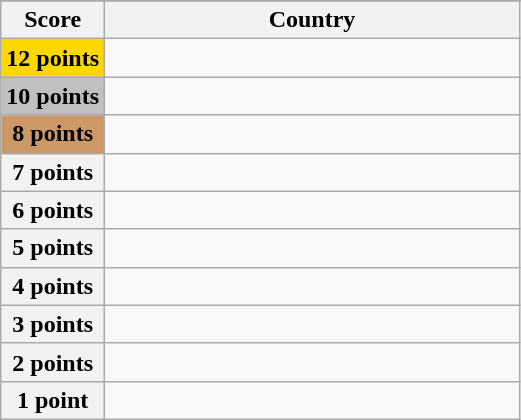<table class="wikitable">
<tr>
</tr>
<tr>
<th scope="col" width="20%">Score</th>
<th scope="col">Country</th>
</tr>
<tr>
<th scope="row" style="background:gold">12 points</th>
<td></td>
</tr>
<tr>
<th scope="row" style="background:silver">10 points</th>
<td></td>
</tr>
<tr>
<th scope="row" style="background:#CC9966">8 points</th>
<td></td>
</tr>
<tr>
<th scope="row">7 points</th>
<td></td>
</tr>
<tr>
<th scope="row">6 points</th>
<td></td>
</tr>
<tr>
<th scope="row">5 points</th>
<td></td>
</tr>
<tr>
<th scope="row">4 points</th>
<td></td>
</tr>
<tr>
<th scope="row">3 points</th>
<td></td>
</tr>
<tr>
<th scope="row">2 points</th>
<td></td>
</tr>
<tr>
<th scope="row">1 point</th>
<td></td>
</tr>
</table>
